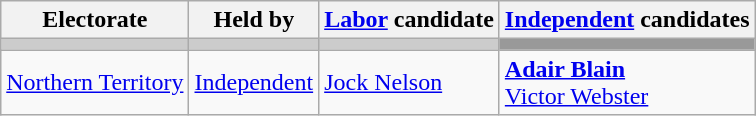<table class="wikitable">
<tr>
<th>Electorate</th>
<th>Held by</th>
<th><a href='#'>Labor</a> candidate</th>
<th><a href='#'>Independent</a> candidates</th>
</tr>
<tr bgcolor="#cccccc">
<td></td>
<td></td>
<td></td>
<td bgcolor="#999999"></td>
</tr>
<tr>
<td><a href='#'>Northern Territory</a></td>
<td><a href='#'>Independent</a></td>
<td><a href='#'>Jock Nelson</a></td>
<td><strong><a href='#'>Adair Blain</a></strong><br><a href='#'>Victor Webster</a></td>
</tr>
</table>
